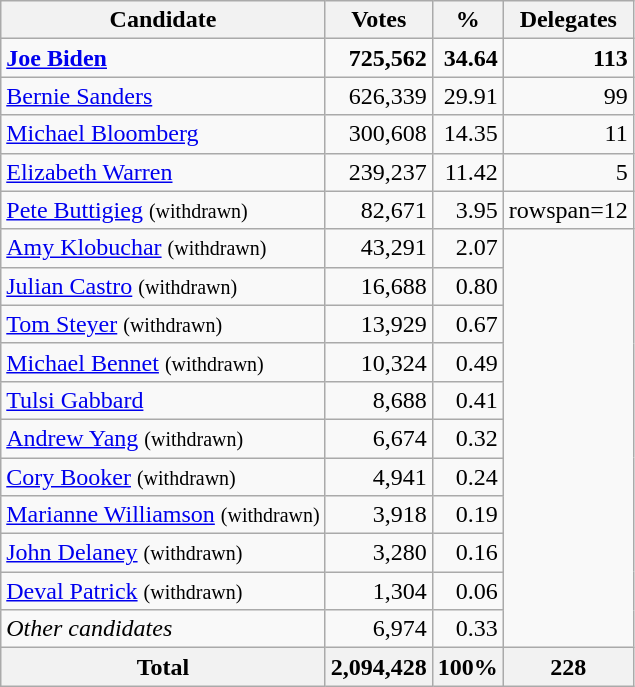<table class="wikitable sortable" style="text-align:right;">
<tr>
<th>Candidate</th>
<th>Votes</th>
<th>%</th>
<th>Delegates</th>
</tr>
<tr>
<td style="text-align:left;" data-sort-value="Biden, Joe"><strong><a href='#'>Joe Biden</a></strong></td>
<td><strong>725,562</strong></td>
<td><strong>34.64</strong></td>
<td><strong>113</strong></td>
</tr>
<tr>
<td style="text-align:left;" data-sort-value="Sanders, Bernie"><a href='#'>Bernie Sanders</a></td>
<td>626,339</td>
<td>29.91</td>
<td>99</td>
</tr>
<tr>
<td style="text-align:left;" data-sort-value="Bloomberg, Michael"><a href='#'>Michael Bloomberg</a></td>
<td>300,608</td>
<td>14.35</td>
<td>11</td>
</tr>
<tr>
<td style="text-align:left;" data-sort-value="Warren, Elizabeth"><a href='#'>Elizabeth Warren</a></td>
<td>239,237</td>
<td>11.42</td>
<td>5</td>
</tr>
<tr>
<td style="text-align:left;" data-sort-value="Buttigieg, Pete"><a href='#'>Pete Buttigieg</a> <small>(withdrawn)</small></td>
<td>82,671</td>
<td>3.95</td>
<td>rowspan=12 </td>
</tr>
<tr>
<td style="text-align:left;" data-sort-value="Klobuchar, Amy"><a href='#'>Amy Klobuchar</a> <small>(withdrawn)</small></td>
<td>43,291</td>
<td>2.07</td>
</tr>
<tr>
<td style="text-align:left;" data-sort-value="Castro, Julian"><a href='#'>Julian Castro</a> <small>(withdrawn)</small></td>
<td>16,688</td>
<td>0.80</td>
</tr>
<tr>
<td style="text-align:left;" data-sort-value="Steyer, Tom"><a href='#'>Tom Steyer</a> <small>(withdrawn)</small></td>
<td>13,929</td>
<td>0.67</td>
</tr>
<tr>
<td style="text-align:left;" data-sort-value="Bennet, Michael"><a href='#'>Michael Bennet</a> <small>(withdrawn)</small></td>
<td>10,324</td>
<td>0.49</td>
</tr>
<tr>
<td style="text-align:left;" data-sort-value="Gabbard, Tulsi"><a href='#'>Tulsi Gabbard</a></td>
<td>8,688</td>
<td>0.41</td>
</tr>
<tr>
<td style="text-align:left;" data-sort-value="Yang, Andrew"><a href='#'>Andrew Yang</a> <small>(withdrawn)</small></td>
<td>6,674</td>
<td>0.32</td>
</tr>
<tr>
<td style="text-align:left;" data-sort-value="Booker, Cory"><a href='#'>Cory Booker</a> <small>(withdrawn)</small></td>
<td>4,941</td>
<td>0.24</td>
</tr>
<tr>
<td style="text-align:left;" data-sort-value="Williamson, Marianne"><a href='#'>Marianne Williamson</a> <small>(withdrawn)</small></td>
<td>3,918</td>
<td>0.19</td>
</tr>
<tr>
<td style="text-align:left;" data-sort-value="Delaney, John"><a href='#'>John Delaney</a> <small>(withdrawn)</small></td>
<td>3,280</td>
<td>0.16</td>
</tr>
<tr>
<td style="text-align:left;" data-sort-value="Patrick, Deval"><a href='#'>Deval Patrick</a> <small>(withdrawn)</small></td>
<td>1,304</td>
<td>0.06</td>
</tr>
<tr>
<td style="text-align:left;" data-sort-value="ZZ"><em>Other candidates</em></td>
<td>6,974</td>
<td>0.33</td>
</tr>
<tr>
<th>Total</th>
<th>2,094,428</th>
<th>100%</th>
<th>228</th>
</tr>
</table>
